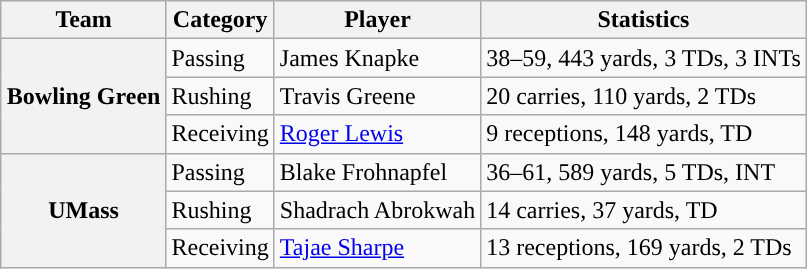<table class="wikitable" style="float:right">
<tr>
<th>Team</th>
<th>Category</th>
<th>Player</th>
<th>Statistics</th>
</tr>
<tr>
<th rowspan=3>Bowling Green</th>
<td>Passing</td>
<td>James Knapke</td>
<td>38–59, 443 yards, 3 TDs, 3 INTs</td>
</tr>
<tr>
<td>Rushing</td>
<td>Travis Greene</td>
<td>20 carries, 110 yards, 2 TDs</td>
</tr>
<tr>
<td>Receiving</td>
<td><a href='#'>Roger Lewis</a></td>
<td>9 receptions, 148 yards, TD</td>
</tr>
<tr>
<th rowspan=3>UMass</th>
<td>Passing</td>
<td>Blake Frohnapfel</td>
<td>36–61, 589 yards, 5 TDs, INT</td>
</tr>
<tr>
<td>Rushing</td>
<td>Shadrach Abrokwah</td>
<td>14 carries, 37 yards, TD</td>
</tr>
<tr>
<td>Receiving</td>
<td><a href='#'>Tajae Sharpe</a></td>
<td>13 receptions, 169 yards, 2 TDs</td>
</tr>
</table>
